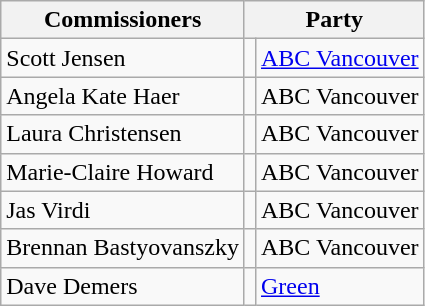<table class="wikitable sortable">
<tr>
<th>Commissioners</th>
<th colspan="2">Party</th>
</tr>
<tr>
<td data-sort-value="Jensen, Scott">Scott Jensen</td>
<td></td>
<td><a href='#'>ABC Vancouver</a></td>
</tr>
<tr>
<td data-sort-value="Haer, Angela Kate">Angela Kate Haer</td>
<td></td>
<td>ABC Vancouver</td>
</tr>
<tr>
<td data-sort-value="Christensen, Laura">Laura Christensen</td>
<td></td>
<td>ABC Vancouver</td>
</tr>
<tr>
<td data-sort-value="Howard, Marie-Claire">Marie-Claire Howard</td>
<td></td>
<td>ABC Vancouver</td>
</tr>
<tr>
<td data-sort-value="Virdi, Jasi">Jas Virdi</td>
<td></td>
<td>ABC Vancouver</td>
</tr>
<tr>
<td data-sort-value="Bastyovanszky, Brennan ">Brennan Bastyovanszky</td>
<td></td>
<td>ABC Vancouver</td>
</tr>
<tr>
<td data-sort-value="Demers, Dave">Dave Demers</td>
<td></td>
<td><a href='#'>Green</a></td>
</tr>
</table>
